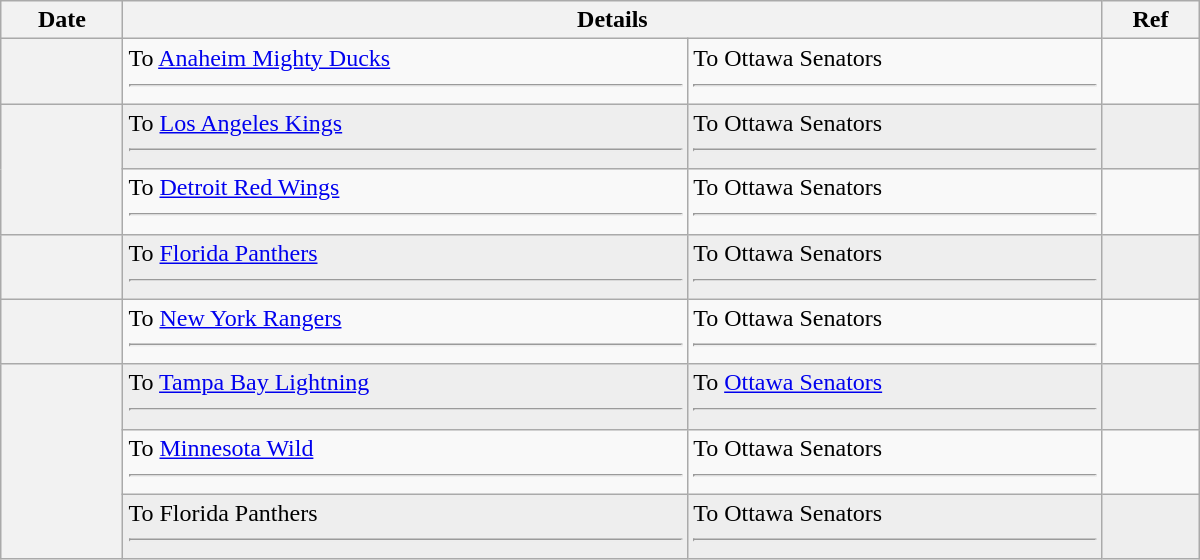<table class="wikitable plainrowheaders" style="width: 50em;">
<tr>
<th scope="col">Date</th>
<th scope="col" colspan="2">Details</th>
<th scope="col">Ref</th>
</tr>
<tr>
<th scope="row"></th>
<td valign="top">To <a href='#'>Anaheim Mighty Ducks</a> <hr> </td>
<td valign="top">To Ottawa Senators <hr> </td>
<td></td>
</tr>
<tr bgcolor="#eeeeee">
<th scope="row" rowspan=2></th>
<td valign="top">To <a href='#'>Los Angeles Kings</a> <hr> </td>
<td valign="top">To Ottawa Senators <hr> </td>
<td></td>
</tr>
<tr>
<td valign="top">To <a href='#'>Detroit Red Wings</a><hr></td>
<td valign="top">To Ottawa Senators<hr></td>
<td></td>
</tr>
<tr bgcolor="#eeeeee">
<th scope="row"></th>
<td valign="top">To <a href='#'>Florida Panthers</a><hr></td>
<td valign="top">To Ottawa Senators<hr></td>
<td></td>
</tr>
<tr>
<th scope="row"></th>
<td valign="top">To <a href='#'>New York Rangers</a><hr></td>
<td valign="top">To Ottawa Senators<hr></td>
<td></td>
</tr>
<tr bgcolor="#eeeeee">
<th scope="row" rowspan=3></th>
<td valign="top">To <a href='#'>Tampa Bay Lightning</a><hr></td>
<td valign="top">To <a href='#'>Ottawa Senators</a><hr></td>
<td></td>
</tr>
<tr>
<td valign="top">To <a href='#'>Minnesota Wild</a><hr></td>
<td valign="top">To Ottawa Senators<hr></td>
<td></td>
</tr>
<tr bgcolor="#eeeeee">
<td valign="top">To Florida Panthers<hr></td>
<td valign="top">To Ottawa Senators<hr></td>
<td></td>
</tr>
</table>
